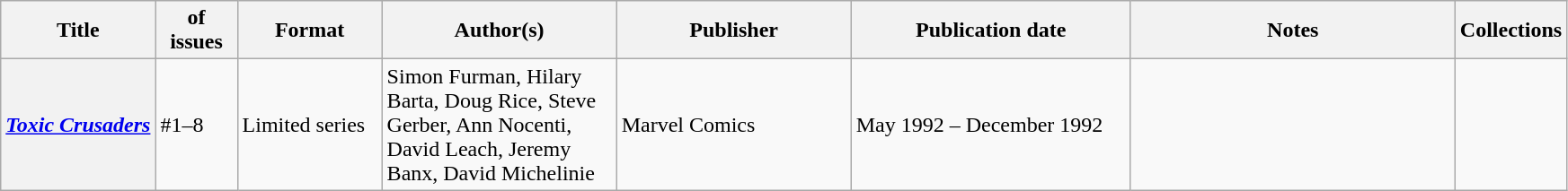<table class="wikitable">
<tr>
<th>Title</th>
<th style="width:40pt"> of issues</th>
<th style="width:75pt">Format</th>
<th style="width:125pt">Author(s)</th>
<th style="width:125pt">Publisher</th>
<th style="width:150pt">Publication date</th>
<th style="width:175pt">Notes</th>
<th>Collections</th>
</tr>
<tr>
<th><em><a href='#'>Toxic Crusaders</a></em></th>
<td>#1–8</td>
<td>Limited series</td>
<td>Simon Furman, Hilary Barta, Doug Rice, Steve Gerber, Ann Nocenti, David Leach, Jeremy Banx, David Michelinie</td>
<td>Marvel Comics</td>
<td>May 1992 – December 1992</td>
<td></td>
<td></td>
</tr>
</table>
